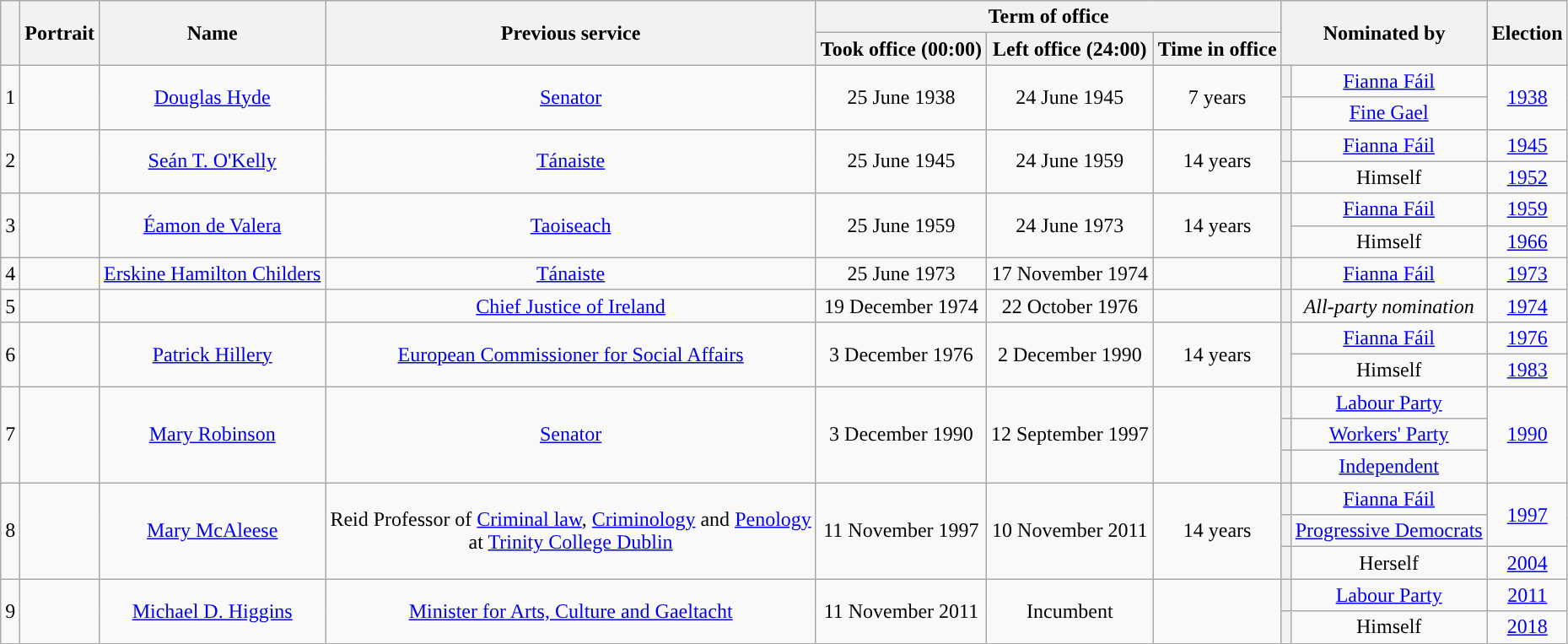<table class="wikitable" style="text-align:center">
<tr>
<th rowspan=2></th>
<th rowspan=2>Portrait</th>
<th rowspan=2>Name<br></th>
<th rowspan=2>Previous service</th>
<th colspan=3>Term of office</th>
<th colspan=2 rowspan=2>Nominated by</th>
<th rowspan=2>Election</th>
</tr>
<tr>
<th>Took office (00:00)</th>
<th>Left office (24:00)</th>
<th>Time in office</th>
</tr>
<tr>
<td rowspan=2>1</td>
<td rowspan=2></td>
<td rowspan=2><a href='#'>Douglas Hyde</a><br></td>
<td rowspan=2><a href='#'>Senator</a><br></td>
<td rowspan=2>25 June 1938</td>
<td rowspan=2>24 June 1945</td>
<td rowspan=2>7 years</td>
<th style="background-color: "></th>
<td><a href='#'>Fianna Fáil</a></td>
<td rowspan=2><a href='#'>1938</a></td>
</tr>
<tr>
<th style="background-color: "></th>
<td><a href='#'>Fine Gael</a></td>
</tr>
<tr>
<td rowspan=2>2</td>
<td rowspan=2></td>
<td rowspan=2><a href='#'>Seán T. O'Kelly</a><br></td>
<td rowspan=2><a href='#'>Tánaiste</a><br></td>
<td rowspan=2>25 June 1945</td>
<td rowspan=2>24 June 1959</td>
<td rowspan=2>14 years</td>
<th style="background-color: "></th>
<td><a href='#'>Fianna Fáil</a></td>
<td><a href='#'>1945</a></td>
</tr>
<tr>
<th style="background-color: "></th>
<td>Himself</td>
<td><a href='#'>1952</a></td>
</tr>
<tr>
<td rowspan=2>3</td>
<td rowspan=2></td>
<td rowspan=2><a href='#'>Éamon de Valera</a><br></td>
<td rowspan=2><a href='#'>Taoiseach</a><br></td>
<td rowspan=2>25 June 1959</td>
<td rowspan=2>24 June 1973</td>
<td rowspan=2>14 years</td>
<th rowspan="2" style="background-color: "></th>
<td><a href='#'>Fianna Fáil</a></td>
<td><a href='#'>1959</a></td>
</tr>
<tr>
<td>Himself</td>
<td><a href='#'>1966</a></td>
</tr>
<tr>
<td>4</td>
<td rowspan=1></td>
<td><a href='#'>Erskine Hamilton Childers</a><br></td>
<td><a href='#'>Tánaiste</a><br></td>
<td>25 June 1973</td>
<td>17 November 1974</td>
<td></td>
<th style="background-color: "></th>
<td><a href='#'>Fianna Fáil</a></td>
<td><a href='#'>1973</a></td>
</tr>
<tr>
<td>5</td>
<td rowspan=1></td>
<td><br></td>
<td><a href='#'>Chief Justice of Ireland</a><br></td>
<td>19 December 1974</td>
<td>22 October 1976</td>
<td></td>
<th style="background-color: "></th>
<td><em>All-party nomination</em></td>
<td><a href='#'>1974</a></td>
</tr>
<tr>
<td rowspan=2>6</td>
<td rowspan=2></td>
<td rowspan=2><a href='#'>Patrick Hillery</a><br></td>
<td rowspan=2><a href='#'>European Commissioner for Social Affairs</a><br></td>
<td rowspan=2>3 December 1976</td>
<td rowspan=2>2 December 1990</td>
<td rowspan=2>14 years</td>
<th rowspan="2" style="background-color: "></th>
<td><a href='#'>Fianna Fáil</a></td>
<td><a href='#'>1976</a></td>
</tr>
<tr>
<td>Himself</td>
<td><a href='#'>1983</a></td>
</tr>
<tr>
<td rowspan=3>7</td>
<td rowspan=3></td>
<td rowspan=3><a href='#'>Mary Robinson</a><br></td>
<td rowspan=3><a href='#'>Senator</a><br></td>
<td rowspan=3>3 December 1990</td>
<td rowspan=3>12 September 1997</td>
<td rowspan=3></td>
<th style="background-color: "></th>
<td><a href='#'>Labour Party</a></td>
<td rowspan=3><a href='#'>1990</a></td>
</tr>
<tr>
<th style="background-color: "></th>
<td><a href='#'>Workers' Party</a></td>
</tr>
<tr>
<th style="background-color: "></th>
<td><a href='#'>Independent</a></td>
</tr>
<tr>
<td rowspan=3>8</td>
<td rowspan=3></td>
<td rowspan=3><a href='#'>Mary McAleese</a><br></td>
<td rowspan=3>Reid Professor of <a href='#'>Criminal law</a>, <a href='#'>Criminology</a> and <a href='#'>Penology</a><br>at <a href='#'>Trinity College Dublin</a></td>
<td rowspan=3>11 November 1997</td>
<td rowspan=3>10 November 2011</td>
<td rowspan=3>14 years</td>
<th style="background-color: "></th>
<td><a href='#'>Fianna Fáil</a></td>
<td rowspan=2><a href='#'>1997</a></td>
</tr>
<tr>
<th style="background-color: "></th>
<td><a href='#'>Progressive Democrats</a></td>
</tr>
<tr>
<th style="background-color: "></th>
<td>Herself</td>
<td><a href='#'>2004</a></td>
</tr>
<tr>
<td rowspan=2>9</td>
<td rowspan=2></td>
<td rowspan=2><a href='#'>Michael D. Higgins</a><br></td>
<td rowspan=2><a href='#'>Minister for Arts, Culture and Gaeltacht</a><br></td>
<td rowspan=2>11 November 2011</td>
<td rowspan=2>Incumbent</td>
<td rowspan=2></td>
<th style="background-color: "></th>
<td><a href='#'>Labour Party</a></td>
<td><a href='#'>2011</a></td>
</tr>
<tr>
<th style="background-color: "></th>
<td>Himself</td>
<td><a href='#'>2018</a></td>
</tr>
</table>
